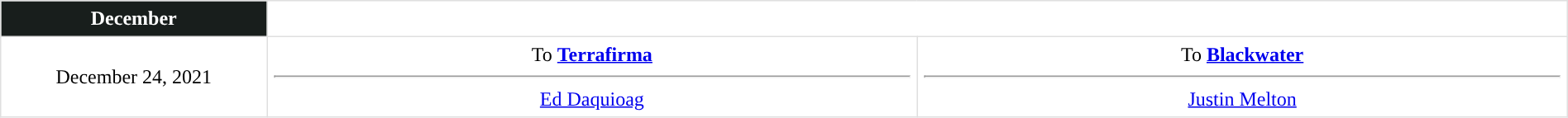<table border=1 style="border-collapse:collapse; text-align: center; width: 100%" bordercolor="#DFDFDF"  cellpadding="5">
<tr bgcolor="eeeeee">
<th style="background:#181E1C; color:#FFFFFF; ">December</th>
</tr>
<tr>
<td style="width:12%">December 24, 2021</td>
<td style="width:29.3%" valign="top">To <strong><a href='#'>Terrafirma</a></strong><hr><a href='#'>Ed Daquioag</a></td>
<td style="width:29.3%" valign="top">To <strong><a href='#'>Blackwater</a></strong><hr><a href='#'>Justin Melton</a></td>
</tr>
</table>
